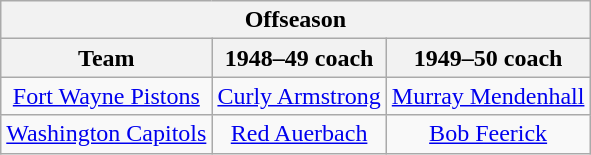<table class="wikitable" border="1" style="text-align: center">
<tr>
<th colspan="3">Offseason</th>
</tr>
<tr>
<th>Team</th>
<th>1948–49 coach</th>
<th>1949–50 coach</th>
</tr>
<tr>
<td><a href='#'>Fort Wayne Pistons</a></td>
<td><a href='#'>Curly Armstrong</a></td>
<td><a href='#'>Murray Mendenhall</a></td>
</tr>
<tr>
<td><a href='#'>Washington Capitols</a></td>
<td><a href='#'>Red Auerbach</a></td>
<td><a href='#'>Bob Feerick</a></td>
</tr>
</table>
